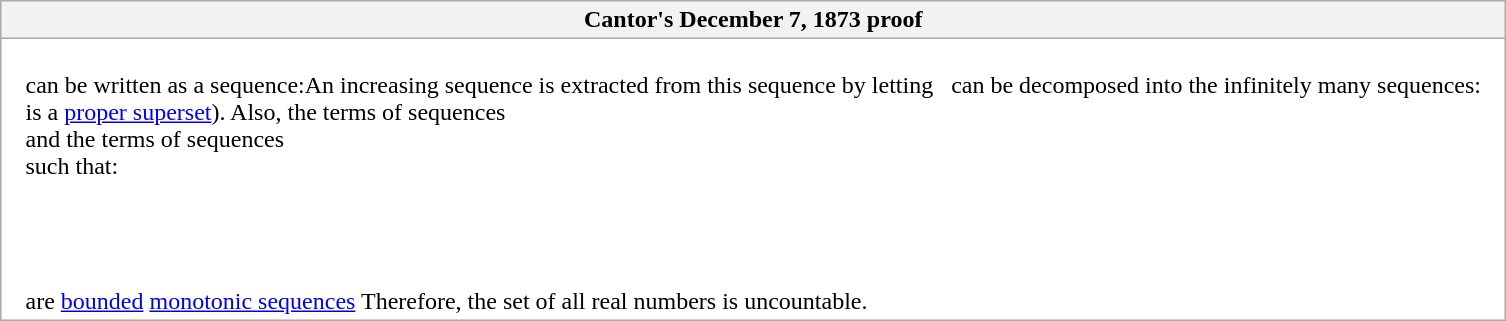<table class="wikitable collapsible collapsed">
<tr>
<th style="background: f5f5f5;"><strong>Cantor's December 7, 1873 proof</strong></th>
</tr>
<tr style="text-align: left; vertical-align: top; background: white">
<td style="padding-left: 1em; padding-right: 1em"><br> can be written as a sequence:An increasing sequence is extracted from this sequence by letting   can be decomposed into the infinitely many sequences:<br> is a <a href='#'>proper superset</a>). Also, the terms of sequences <br> and the terms of sequences <br> such that:<br>
<br>
<br>
<br>
<br> are <a href='#'>bounded</a> <a href='#'>monotonic sequences</a> Therefore, the set of all real numbers is uncountable.</td>
</tr>
</table>
